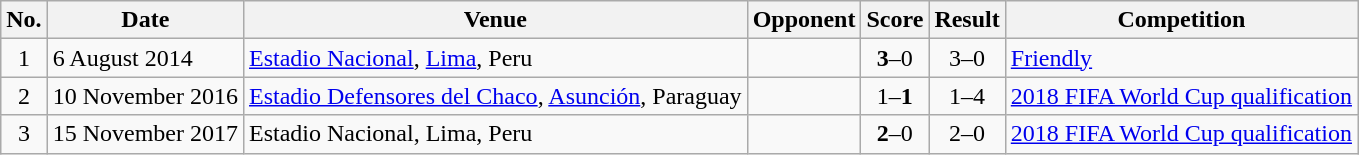<table class="wikitable">
<tr>
<th>No.</th>
<th>Date</th>
<th>Venue</th>
<th>Opponent</th>
<th>Score</th>
<th>Result</th>
<th>Competition</th>
</tr>
<tr>
<td align=center>1</td>
<td>6 August 2014</td>
<td><a href='#'>Estadio Nacional</a>, <a href='#'>Lima</a>, Peru</td>
<td></td>
<td align=center><strong>3</strong>–0</td>
<td align=center>3–0</td>
<td><a href='#'>Friendly</a></td>
</tr>
<tr>
<td align=center>2</td>
<td>10 November 2016</td>
<td><a href='#'>Estadio Defensores del Chaco</a>, <a href='#'>Asunción</a>, Paraguay</td>
<td></td>
<td align=center>1–<strong>1</strong></td>
<td align=center>1–4</td>
<td><a href='#'>2018 FIFA World Cup qualification</a></td>
</tr>
<tr>
<td align=center>3</td>
<td>15 November 2017</td>
<td>Estadio Nacional, Lima, Peru</td>
<td></td>
<td align=center><strong>2</strong>–0</td>
<td align=center>2–0</td>
<td><a href='#'>2018 FIFA World Cup qualification</a></td>
</tr>
</table>
